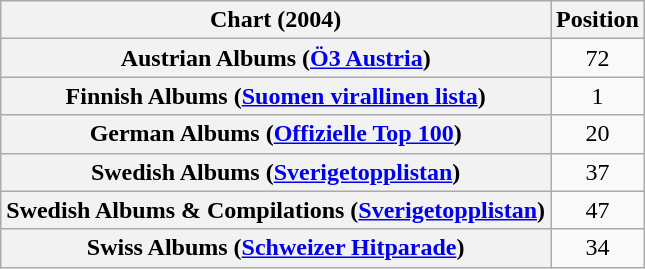<table class="wikitable sortable plainrowheaders" style="text-align:center">
<tr>
<th scope="col">Chart (2004)</th>
<th scope="col">Position</th>
</tr>
<tr>
<th scope="row">Austrian Albums (<a href='#'>Ö3 Austria</a>)</th>
<td>72</td>
</tr>
<tr>
<th scope="row">Finnish Albums (<a href='#'>Suomen virallinen lista</a>)</th>
<td>1</td>
</tr>
<tr>
<th scope="row">German Albums (<a href='#'>Offizielle Top 100</a>)</th>
<td>20</td>
</tr>
<tr>
<th scope="row">Swedish Albums (<a href='#'>Sverigetopplistan</a>)</th>
<td>37</td>
</tr>
<tr>
<th scope="row">Swedish Albums & Compilations (<a href='#'>Sverigetopplistan</a>)</th>
<td>47</td>
</tr>
<tr>
<th scope="row">Swiss Albums (<a href='#'>Schweizer Hitparade</a>)</th>
<td>34</td>
</tr>
</table>
